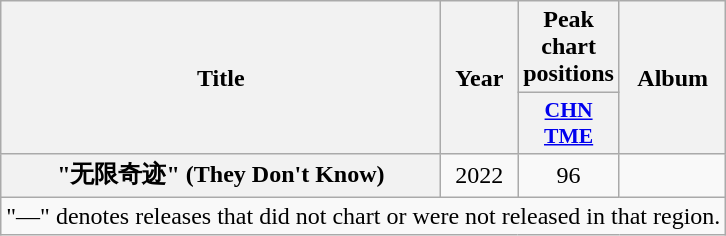<table class="wikitable plainrowheaders" style="text-align:center;">
<tr>
<th rowspan="2">Title</th>
<th rowspan="2">Year</th>
<th>Peak chart positions</th>
<th rowspan="2">Album</th>
</tr>
<tr>
<th scope="col" style="width:3em;font-size:90%;"><a href='#'>CHN TME</a><br></th>
</tr>
<tr>
<th scope="row">"无限奇迹" (They Don't Know)<br></th>
<td>2022</td>
<td>96</td>
<td></td>
</tr>
<tr>
<td colspan="4">"—" denotes releases that did not chart or were not released in that region.</td>
</tr>
</table>
